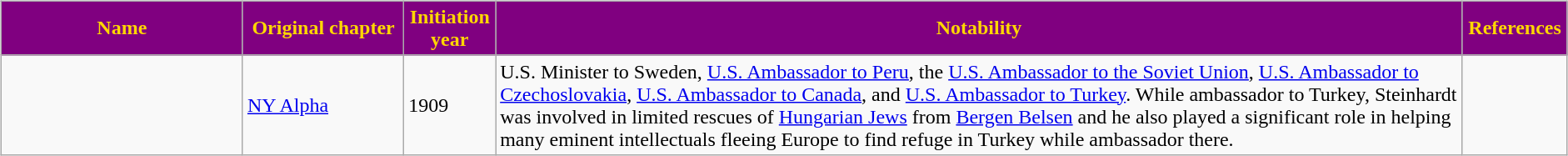<table style="width:100%;">
<tr valign="top">
<td style="width:100%;"><br><table class="wikitable sortable" style="width:100%;">
<tr>
<th style="width:15%; background:purple; color:gold;">Name</th>
<th style="width:10%; background:purple; color:gold;">Original chapter</th>
<th style="width:5%; background:purple; color:gold;">Initiation<br>year</th>
<th class="unsortable" style="width:60%; background:purple; color:gold;">Notability</th>
<th class="unsortable" style="width:5%; background:purple; color:gold;">References</th>
</tr>
<tr>
<td></td>
<td><a href='#'>NY Alpha</a></td>
<td>1909</td>
<td>U.S. Minister to Sweden, <a href='#'>U.S. Ambassador to Peru</a>, the <a href='#'>U.S. Ambassador to the Soviet Union</a>, <a href='#'>U.S. Ambassador to Czechoslovakia</a>, <a href='#'>U.S. Ambassador to Canada</a>, and <a href='#'>U.S. Ambassador to Turkey</a>. While ambassador to Turkey, Steinhardt was involved in limited rescues of <a href='#'>Hungarian Jews</a> from <a href='#'>Bergen Belsen</a> and he also played a significant role in helping many eminent intellectuals fleeing Europe to find refuge in Turkey while ambassador there.</td>
<td></td>
</tr>
</table>
</td>
<td><br></td>
</tr>
</table>
